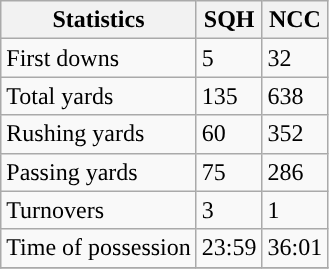<table class="wikitable">
<tr>
<th>Statistics</th>
<th>SQH</th>
<th>NCC</th>
</tr>
<tr>
<td>First downs</td>
<td>5</td>
<td>32</td>
</tr>
<tr>
<td>Total yards</td>
<td>135</td>
<td>638</td>
</tr>
<tr>
<td>Rushing yards</td>
<td>60</td>
<td>352</td>
</tr>
<tr>
<td>Passing yards</td>
<td>75</td>
<td>286</td>
</tr>
<tr>
<td>Turnovers</td>
<td>3</td>
<td>1</td>
</tr>
<tr>
<td>Time of possession</td>
<td>23:59</td>
<td>36:01</td>
</tr>
<tr>
</tr>
</table>
